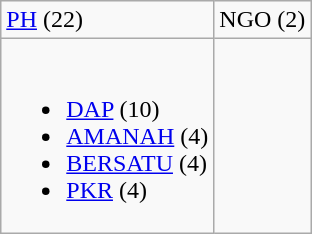<table class="wikitable">
<tr>
<td> <a href='#'>PH</a> (22)</td>
<td> NGO (2)</td>
</tr>
<tr>
<td><br><ul><li> <a href='#'>DAP</a> (10)</li><li> <a href='#'>AMANAH</a> (4)</li><li> <a href='#'>BERSATU</a> (4)</li><li> <a href='#'>PKR</a> (4)</li></ul></td>
</tr>
</table>
